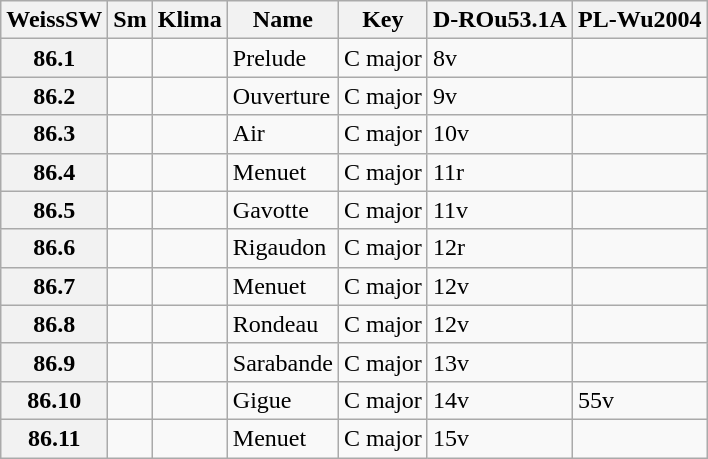<table border="1" class="wikitable sortable">
<tr>
<th data-sort-type="number">WeissSW</th>
<th>Sm</th>
<th>Klima</th>
<th class="unsortable">Name</th>
<th class="unsortable">Key</th>
<th>D-ROu53.1A</th>
<th>PL-Wu2004</th>
</tr>
<tr>
<th data-sort-value="1">86.1</th>
<td></td>
<td></td>
<td>Prelude</td>
<td>C major</td>
<td>8v</td>
<td></td>
</tr>
<tr>
<th data-sort-value="2">86.2</th>
<td></td>
<td></td>
<td>Ouverture</td>
<td>C major</td>
<td>9v</td>
<td></td>
</tr>
<tr>
<th data-sort-value="3">86.3</th>
<td></td>
<td></td>
<td>Air</td>
<td>C major</td>
<td>10v</td>
<td></td>
</tr>
<tr>
<th data-sort-value="4">86.4</th>
<td></td>
<td></td>
<td>Menuet</td>
<td>C major</td>
<td>11r</td>
<td></td>
</tr>
<tr>
<th data-sort-value="5">86.5</th>
<td></td>
<td></td>
<td>Gavotte</td>
<td>C major</td>
<td>11v</td>
<td></td>
</tr>
<tr>
<th data-sort-value="6">86.6</th>
<td></td>
<td></td>
<td>Rigaudon</td>
<td>C major</td>
<td>12r</td>
<td></td>
</tr>
<tr>
<th data-sort-value="7">86.7</th>
<td></td>
<td></td>
<td>Menuet</td>
<td>C major</td>
<td>12v</td>
<td></td>
</tr>
<tr>
<th data-sort-value="8">86.8</th>
<td></td>
<td></td>
<td>Rondeau</td>
<td>C major</td>
<td>12v</td>
<td></td>
</tr>
<tr>
<th data-sort-value="9">86.9</th>
<td></td>
<td></td>
<td>Sarabande</td>
<td>C major</td>
<td>13v</td>
<td></td>
</tr>
<tr>
<th data-sort-value="10">86.10</th>
<td></td>
<td></td>
<td>Gigue</td>
<td>C major</td>
<td>14v</td>
<td>55v</td>
</tr>
<tr>
<th data-sort-value="11">86.11</th>
<td></td>
<td></td>
<td>Menuet</td>
<td>C major</td>
<td>15v</td>
<td></td>
</tr>
</table>
